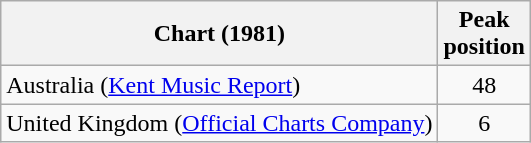<table class="wikitable" border="1">
<tr>
<th align="left">Chart (1981)</th>
<th align="left">Peak<br>position</th>
</tr>
<tr>
<td>Australia (<a href='#'>Kent Music Report</a>)</td>
<td style="text-align:center;">48</td>
</tr>
<tr>
<td align="left">United Kingdom (<a href='#'>Official Charts Company</a>)</td>
<td style="text-align:center;">6</td>
</tr>
</table>
